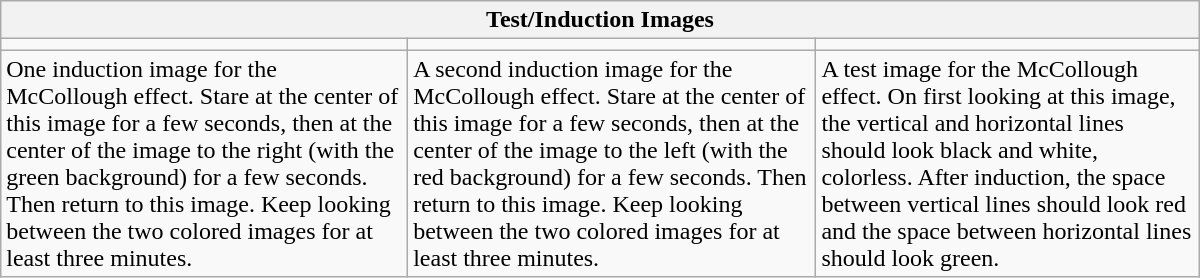<table class="wikitable mw-collapsible mw-collapsed" style="width: 800px;">
<tr>
<th colspan="3">Test/Induction Images</th>
</tr>
<tr>
<td></td>
<td></td>
<td></td>
</tr>
<tr>
<td>One induction image for the McCollough effect. Stare at the center of this image for a few seconds, then at the center of the image to the right (with the green background) for a few seconds. Then return to this image. Keep looking between the two colored images for at least three minutes.</td>
<td>A second induction image for the McCollough effect. Stare at the center of this image for a few seconds, then at the center of the image to the left (with the red background) for a few seconds. Then return to this image. Keep looking between the two colored images for at least three minutes.</td>
<td>A test image for the McCollough effect. On first looking at this image, the vertical and horizontal lines should look black and white, colorless. After induction, the space between vertical lines should look red and the space between horizontal lines should look green.</td>
</tr>
</table>
